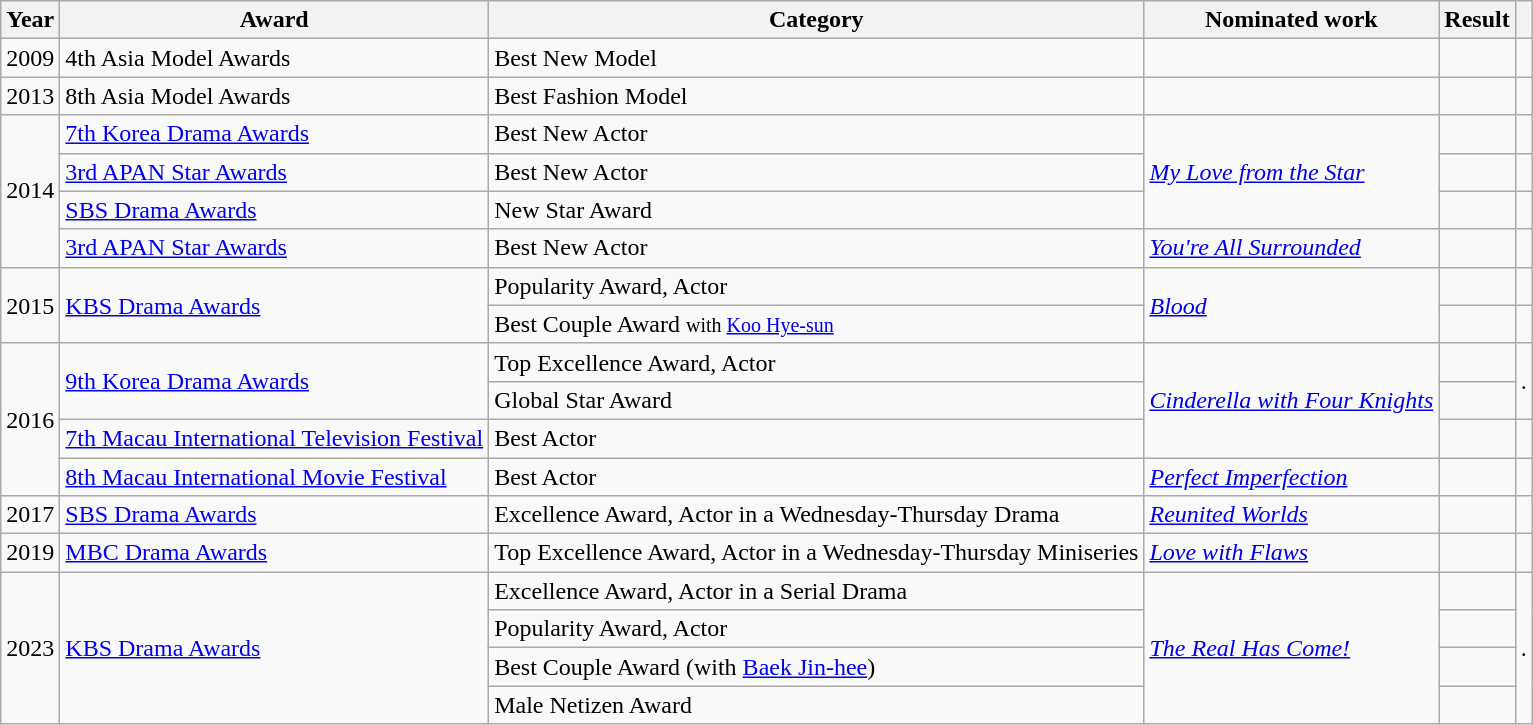<table class="wikitable sortable">
<tr>
<th>Year</th>
<th>Award</th>
<th>Category</th>
<th>Nominated work</th>
<th>Result</th>
<th></th>
</tr>
<tr>
<td>2009</td>
<td>4th Asia Model Awards</td>
<td>Best New Model</td>
<td></td>
<td></td>
<td></td>
</tr>
<tr>
<td>2013</td>
<td>8th Asia Model Awards</td>
<td>Best Fashion Model</td>
<td></td>
<td></td>
<td></td>
</tr>
<tr>
<td rowspan="4">2014</td>
<td><a href='#'>7th Korea Drama Awards</a></td>
<td>Best New Actor</td>
<td rowspan="3"><em><a href='#'>My Love from the Star</a></em></td>
<td></td>
<td></td>
</tr>
<tr>
<td><a href='#'>3rd APAN Star Awards</a></td>
<td>Best New Actor</td>
<td></td>
<td></td>
</tr>
<tr>
<td><a href='#'>SBS Drama Awards</a></td>
<td>New Star Award</td>
<td></td>
<td></td>
</tr>
<tr>
<td><a href='#'>3rd APAN Star Awards</a></td>
<td>Best New Actor</td>
<td><em><a href='#'>You're All Surrounded</a></em></td>
<td></td>
<td></td>
</tr>
<tr>
<td rowspan="2">2015</td>
<td rowspan="2"><a href='#'>KBS Drama Awards</a></td>
<td>Popularity Award, Actor</td>
<td rowspan="2"><em><a href='#'>Blood</a></em></td>
<td></td>
<td></td>
</tr>
<tr>
<td>Best Couple Award <small>with <a href='#'>Koo Hye-sun</a></small></td>
<td></td>
<td></td>
</tr>
<tr>
<td rowspan="4">2016</td>
<td rowspan="2"><a href='#'>9th Korea Drama Awards</a></td>
<td>Top Excellence Award, Actor</td>
<td rowspan="3"><em><a href='#'>Cinderella with Four Knights</a></em></td>
<td></td>
<td rowspan=2>.</td>
</tr>
<tr>
<td>Global Star Award</td>
<td></td>
</tr>
<tr>
<td><a href='#'>7th Macau International Television Festival</a></td>
<td>Best Actor</td>
<td></td>
<td></td>
</tr>
<tr>
<td><a href='#'>8th Macau International Movie Festival</a></td>
<td>Best Actor</td>
<td><a href='#'><em>Perfect Imperfection</em></a></td>
<td></td>
<td></td>
</tr>
<tr>
<td>2017</td>
<td><a href='#'>SBS Drama Awards</a></td>
<td>Excellence Award, Actor in a Wednesday-Thursday Drama</td>
<td><em><a href='#'>Reunited Worlds</a></em></td>
<td></td>
<td></td>
</tr>
<tr>
<td>2019</td>
<td><a href='#'>MBC Drama Awards</a></td>
<td>Top Excellence Award, Actor in a Wednesday-Thursday Miniseries</td>
<td><em><a href='#'>Love with Flaws</a></em></td>
<td></td>
<td></td>
</tr>
<tr>
<td rowspan="4">2023</td>
<td rowspan="4"><a href='#'>KBS Drama Awards</a></td>
<td>Excellence Award, Actor in a Serial Drama</td>
<td rowspan="4"><em><a href='#'>The Real Has Come!</a></em></td>
<td></td>
<td rowspan="4">.</td>
</tr>
<tr>
<td>Popularity Award, Actor</td>
<td></td>
</tr>
<tr>
<td>Best Couple Award (with <a href='#'>Baek Jin-hee</a>)</td>
<td></td>
</tr>
<tr>
<td>Male Netizen Award</td>
<td></td>
</tr>
</table>
